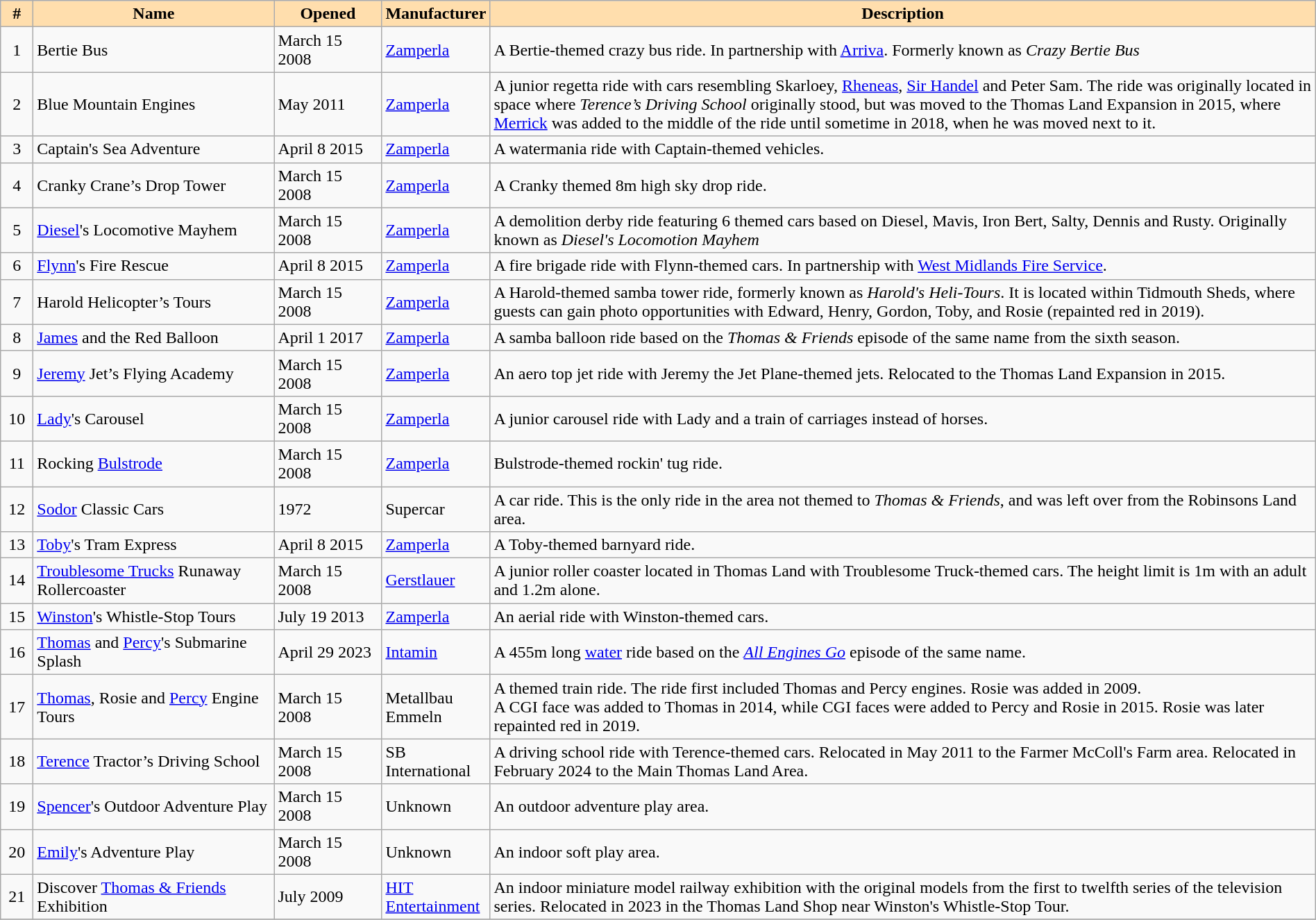<table class="wikitable" style="width: 100%; font sizes: 95%;">
<tr>
<th style = "background-color: #FFDEAD; width: 1.5em;">#</th>
<th style = "background-color: #FFDEAD; width: 14em;">Name</th>
<th style = "background-color: #FFDEAD; width: 6em;">Opened</th>
<th style = "background-color: #FFDEAD; width: 6em;">Manufacturer</th>
<th style = "background-color: #FFDEAD;">Description</th>
</tr>
<tr>
<td style = "text-align: center;">1</td>
<td>Bertie Bus</td>
<td>March 15 2008</td>
<td><a href='#'>Zamperla</a></td>
<td>A Bertie-themed crazy bus ride. In partnership with <a href='#'>Arriva</a>. Formerly known as <em>Crazy Bertie Bus</em></td>
</tr>
<tr>
<td style = "text-align: center;">2</td>
<td>Blue Mountain Engines</td>
<td>May 2011</td>
<td><a href='#'>Zamperla</a></td>
<td>A junior regetta ride with cars resembling Skarloey, <a href='#'>Rheneas</a>, <a href='#'>Sir Handel</a> and Peter Sam. The ride was originally located in space where <em>Terence’s Driving School</em> originally stood, but was moved to the Thomas Land Expansion in 2015, where <a href='#'>Merrick</a> was added to the middle of the ride until sometime in 2018, when he was moved next to it.</td>
</tr>
<tr>
<td style = "text-align: center;">3</td>
<td>Captain's Sea Adventure</td>
<td>April 8 2015</td>
<td><a href='#'>Zamperla</a></td>
<td>A watermania ride with Captain-themed vehicles.</td>
</tr>
<tr>
<td style = "text-align: center;">4</td>
<td>Cranky Crane’s Drop Tower</td>
<td>March 15 2008</td>
<td><a href='#'>Zamperla</a></td>
<td>A Cranky themed 8m high sky drop ride.</td>
</tr>
<tr>
<td style = "text-align: center;">5</td>
<td><a href='#'>Diesel</a>'s Locomotive Mayhem</td>
<td>March 15 2008</td>
<td><a href='#'>Zamperla</a></td>
<td>A demolition derby ride featuring 6 themed cars based on Diesel, Mavis, Iron Bert, Salty, Dennis and Rusty. Originally known as <em>Diesel's Locomotion Mayhem</em></td>
</tr>
<tr>
<td style = "text-align: center;">6</td>
<td><a href='#'>Flynn</a>'s Fire Rescue</td>
<td>April 8 2015</td>
<td><a href='#'>Zamperla</a></td>
<td>A fire brigade ride with Flynn-themed cars. In partnership with <a href='#'>West Midlands Fire Service</a>.</td>
</tr>
<tr>
<td style = "text-align: center;">7</td>
<td>Harold Helicopter’s Tours</td>
<td>March 15 2008</td>
<td><a href='#'>Zamperla</a></td>
<td>A Harold-themed samba tower ride, formerly known as <em>Harold's Heli-Tours</em>. It is located within Tidmouth Sheds, where guests can gain photo opportunities with Edward, Henry, Gordon, Toby, and Rosie (repainted red in 2019).</td>
</tr>
<tr>
<td style = "text-align: center;">8</td>
<td><a href='#'>James</a> and the Red Balloon</td>
<td>April 1 2017</td>
<td><a href='#'>Zamperla</a></td>
<td>A samba balloon ride based on the <em>Thomas & Friends</em> episode of the same name from the sixth season.</td>
</tr>
<tr>
<td style = "text-align: center;">9</td>
<td><a href='#'>Jeremy</a> Jet’s Flying Academy</td>
<td>March 15 2008</td>
<td><a href='#'>Zamperla</a></td>
<td>An aero top jet ride with Jeremy the Jet Plane-themed jets. Relocated to the Thomas Land Expansion in 2015.</td>
</tr>
<tr>
<td style = "text-align: center;">10</td>
<td><a href='#'>Lady</a>'s Carousel</td>
<td>March 15 2008</td>
<td><a href='#'>Zamperla</a></td>
<td>A junior carousel ride with Lady and a train of carriages instead of horses.</td>
</tr>
<tr>
<td style = "text-align: center;">11</td>
<td>Rocking <a href='#'>Bulstrode</a></td>
<td>March 15 2008</td>
<td><a href='#'>Zamperla</a></td>
<td>Bulstrode-themed rockin' tug ride.</td>
</tr>
<tr>
<td style = "text-align: center;">12</td>
<td><a href='#'>Sodor</a> Classic Cars</td>
<td>1972</td>
<td>Supercar</td>
<td>A car ride. This is the only ride in the area not themed to <em>Thomas & Friends</em>, and was left over from the Robinsons Land area.</td>
</tr>
<tr>
<td style = "text-align: center;">13</td>
<td><a href='#'>Toby</a>'s Tram Express</td>
<td>April 8 2015</td>
<td><a href='#'>Zamperla</a></td>
<td>A Toby-themed barnyard ride.</td>
</tr>
<tr>
<td style = "text-align: center;">14</td>
<td><a href='#'>Troublesome Trucks</a> Runaway Rollercoaster</td>
<td>March 15 2008</td>
<td><a href='#'>Gerstlauer</a></td>
<td>A junior roller coaster located in Thomas Land with Troublesome Truck-themed cars. The height limit is 1m with an adult and 1.2m alone.</td>
</tr>
<tr>
<td style = "text-align: center;">15</td>
<td><a href='#'>Winston</a>'s Whistle-Stop Tours</td>
<td>July 19 2013</td>
<td><a href='#'>Zamperla</a></td>
<td>An aerial ride with Winston-themed cars.</td>
</tr>
<tr>
<td style = "text-align: center;">16</td>
<td><a href='#'>Thomas</a> and <a href='#'>Percy</a>'s Submarine Splash</td>
<td>April 29 2023</td>
<td><a href='#'>Intamin</a></td>
<td>A 455m long <a href='#'>water</a> ride based on the <em><a href='#'>All Engines Go</a></em> episode of the same name.</td>
</tr>
<tr>
<td style = "text-align: center;">17</td>
<td><a href='#'>Thomas</a>, Rosie and <a href='#'>Percy</a> Engine Tours</td>
<td>March 15 2008</td>
<td>Metallbau Emmeln</td>
<td>A themed train ride. The ride first included Thomas and Percy engines. Rosie was added in 2009.<br>A CGI face was added to Thomas in 2014, while CGI faces were added to Percy and Rosie in 2015. Rosie was later repainted red in 2019.</td>
</tr>
<tr>
<td style = "text-align: center;">18</td>
<td><a href='#'>Terence</a> Tractor’s Driving School</td>
<td>March 15 2008</td>
<td>SB International</td>
<td>A driving school ride with Terence-themed cars. Relocated in May 2011 to the Farmer McColl's Farm area. Relocated in February 2024 to the Main Thomas Land Area.</td>
</tr>
<tr>
<td style = "text-align: center;">19</td>
<td><a href='#'>Spencer</a>'s Outdoor Adventure Play</td>
<td>March 15 2008</td>
<td>Unknown</td>
<td>An outdoor adventure play area.</td>
</tr>
<tr>
<td style = "text-align: center;">20</td>
<td><a href='#'>Emily</a>'s Adventure Play</td>
<td>March 15 2008</td>
<td>Unknown</td>
<td>An indoor soft play area.</td>
</tr>
<tr>
<td style = "text-align: center;">21</td>
<td>Discover <a href='#'>Thomas & Friends</a> Exhibition</td>
<td>July 2009</td>
<td><a href='#'>HIT Entertainment</a></td>
<td>An indoor miniature model railway exhibition with the original models from the first to twelfth series of the television series. Relocated in 2023 in the Thomas Land Shop near Winston's Whistle-Stop Tour.</td>
</tr>
<tr>
</tr>
</table>
